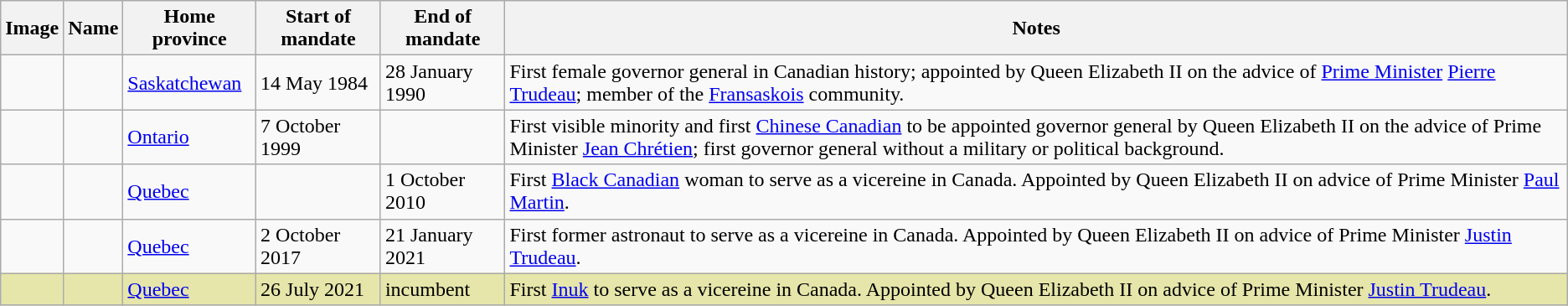<table class="wikitable sortable">
<tr>
<th>Image</th>
<th>Name</th>
<th>Home province</th>
<th>Start of mandate</th>
<th>End of mandate</th>
<th>Notes</th>
</tr>
<tr>
<td></td>
<td></td>
<td><a href='#'>Saskatchewan</a></td>
<td>14 May 1984</td>
<td>28 January 1990</td>
<td>First female governor general in Canadian history; appointed by Queen Elizabeth II on the advice of <a href='#'>Prime Minister</a> <a href='#'>Pierre Trudeau</a>; member of the <a href='#'>Fransaskois</a> community.</td>
</tr>
<tr>
<td></td>
<td></td>
<td><a href='#'>Ontario</a></td>
<td>7 October 1999</td>
<td></td>
<td>First visible minority and first <a href='#'>Chinese Canadian</a> to be appointed governor general by Queen Elizabeth II on the advice of Prime Minister <a href='#'>Jean Chrétien</a>; first governor general without a military or political background.</td>
</tr>
<tr>
<td></td>
<td></td>
<td><a href='#'>Quebec</a></td>
<td></td>
<td>1 October 2010</td>
<td>First <a href='#'>Black Canadian</a> woman to serve as a vicereine in Canada. Appointed by Queen Elizabeth II on advice of Prime Minister <a href='#'>Paul Martin</a>.</td>
</tr>
<tr>
<td></td>
<td></td>
<td><a href='#'>Quebec</a></td>
<td>2 October 2017</td>
<td>21 January 2021</td>
<td>First former astronaut to serve as a vicereine in Canada. Appointed by Queen Elizabeth II on advice of Prime Minister <a href='#'>Justin Trudeau</a>.</td>
</tr>
<tr |- bgcolor="#e6e6aa">
<td></td>
<td></td>
<td><a href='#'>Quebec</a></td>
<td>26 July 2021</td>
<td>incumbent</td>
<td>First <a href='#'>Inuk</a> to serve as a vicereine in Canada. Appointed by Queen Elizabeth II on advice of Prime Minister <a href='#'>Justin Trudeau</a>.</td>
</tr>
</table>
